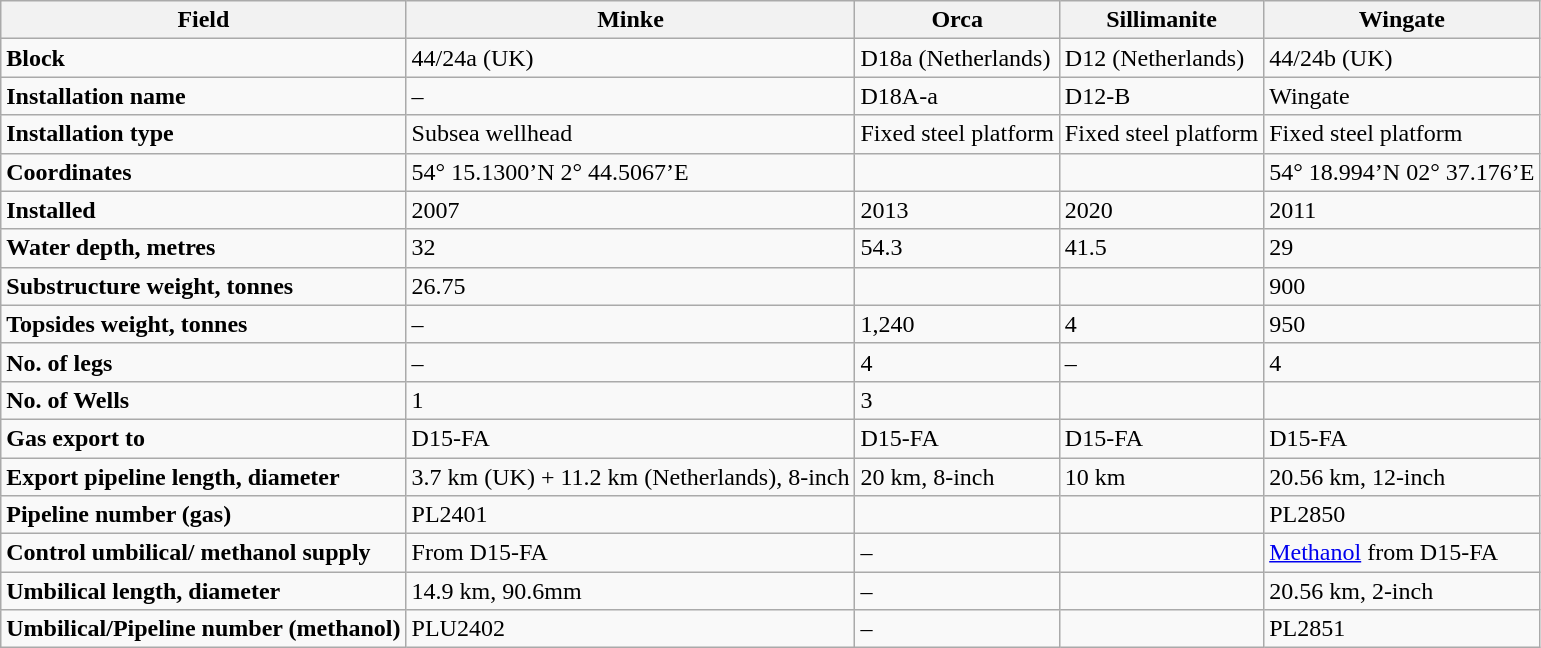<table class="wikitable">
<tr>
<th>Field</th>
<th>Minke</th>
<th>Orca</th>
<th>Sillimanite</th>
<th>Wingate</th>
</tr>
<tr>
<td><strong>Block</strong></td>
<td>44/24a (UK)</td>
<td>D18a (Netherlands)</td>
<td>D12 (Netherlands)</td>
<td>44/24b (UK)</td>
</tr>
<tr>
<td><strong>Installation name</strong></td>
<td>–</td>
<td>D18A-a</td>
<td>D12-B</td>
<td>Wingate</td>
</tr>
<tr>
<td><strong>Installation type</strong></td>
<td>Subsea wellhead</td>
<td>Fixed steel platform</td>
<td>Fixed steel platform</td>
<td>Fixed steel platform</td>
</tr>
<tr>
<td><strong>Coordinates</strong></td>
<td>54° 15.1300’N 2° 44.5067’E</td>
<td></td>
<td></td>
<td>54° 18.994’N 02° 37.176’E</td>
</tr>
<tr>
<td><strong>Installed</strong></td>
<td>2007</td>
<td>2013</td>
<td>2020</td>
<td>2011</td>
</tr>
<tr>
<td><strong>Water depth, metres</strong></td>
<td>32</td>
<td>54.3</td>
<td>41.5</td>
<td>29</td>
</tr>
<tr>
<td><strong>Substructure weight, tonnes</strong></td>
<td>26.75</td>
<td></td>
<td></td>
<td>900</td>
</tr>
<tr>
<td><strong>Topsides weight, tonnes</strong></td>
<td>–</td>
<td>1,240</td>
<td>4</td>
<td>950</td>
</tr>
<tr>
<td><strong>No. of legs</strong></td>
<td>–</td>
<td>4</td>
<td>–</td>
<td>4</td>
</tr>
<tr>
<td><strong>No. of Wells</strong></td>
<td>1</td>
<td>3</td>
<td></td>
<td></td>
</tr>
<tr>
<td><strong>Gas export to</strong></td>
<td>D15-FA</td>
<td>D15-FA</td>
<td>D15-FA</td>
<td>D15-FA</td>
</tr>
<tr>
<td><strong>Export pipeline length, diameter</strong></td>
<td>3.7 km (UK) + 11.2 km (Netherlands), 8-inch</td>
<td>20 km, 8-inch</td>
<td>10 km</td>
<td>20.56 km, 12-inch</td>
</tr>
<tr>
<td><strong>Pipeline number (gas)</strong></td>
<td>PL2401</td>
<td></td>
<td></td>
<td>PL2850</td>
</tr>
<tr>
<td><strong>Control umbilical/ methanol supply</strong></td>
<td>From D15-FA</td>
<td>–</td>
<td></td>
<td><a href='#'>Methanol</a> from D15-FA</td>
</tr>
<tr>
<td><strong>Umbilical length, diameter</strong></td>
<td>14.9 km, 90.6mm</td>
<td>–</td>
<td></td>
<td>20.56 km, 2-inch</td>
</tr>
<tr>
<td><strong>Umbilical/Pipeline number (methanol)</strong></td>
<td>PLU2402</td>
<td>–</td>
<td></td>
<td>PL2851</td>
</tr>
</table>
